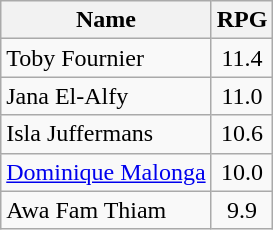<table class="wikitable">
<tr>
<th>Name</th>
<th>RPG</th>
</tr>
<tr>
<td> Toby Fournier</td>
<td align=center>11.4</td>
</tr>
<tr>
<td> Jana El-Alfy</td>
<td align=center>11.0</td>
</tr>
<tr>
<td> Isla Juffermans</td>
<td align=center>10.6</td>
</tr>
<tr>
<td> <a href='#'>Dominique Malonga</a></td>
<td align=center>10.0</td>
</tr>
<tr>
<td> Awa Fam Thiam</td>
<td align=center>9.9</td>
</tr>
</table>
